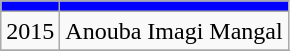<table class="wikitable sortable" style="text-align: center;">
<tr>
<th style="background:#0000FF;"></th>
<th style="background:#0000FF;"></th>
</tr>
<tr>
<td>2015</td>
<td>Anouba Imagi Mangal</td>
</tr>
<tr>
</tr>
</table>
